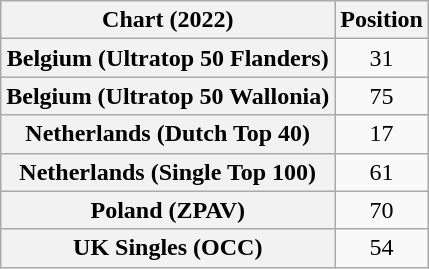<table class="wikitable sortable plainrowheaders" style="text-align:center">
<tr>
<th scope="col">Chart (2022)</th>
<th scope="col">Position</th>
</tr>
<tr>
<th scope="row">Belgium (Ultratop 50 Flanders)</th>
<td>31</td>
</tr>
<tr>
<th scope="row">Belgium (Ultratop 50 Wallonia)</th>
<td>75</td>
</tr>
<tr>
<th scope="row">Netherlands (Dutch Top 40)</th>
<td>17</td>
</tr>
<tr>
<th scope="row">Netherlands (Single Top 100)</th>
<td>61</td>
</tr>
<tr>
<th scope="row">Poland (ZPAV)</th>
<td>70</td>
</tr>
<tr>
<th scope="row">UK Singles (OCC)</th>
<td>54</td>
</tr>
</table>
